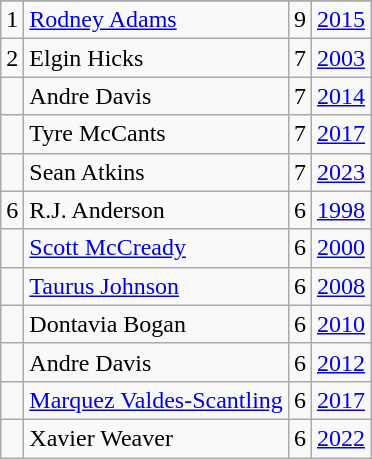<table class="wikitable">
<tr>
</tr>
<tr>
<td>1</td>
<td><a href='#'>Rodney Adams</a></td>
<td>9</td>
<td><a href='#'>2015</a></td>
</tr>
<tr>
<td>2</td>
<td>Elgin Hicks</td>
<td>7</td>
<td><a href='#'>2003</a></td>
</tr>
<tr>
<td></td>
<td>Andre Davis</td>
<td>7</td>
<td><a href='#'>2014</a></td>
</tr>
<tr>
<td></td>
<td>Tyre McCants</td>
<td>7</td>
<td><a href='#'>2017</a></td>
</tr>
<tr>
<td></td>
<td>Sean Atkins</td>
<td>7</td>
<td><a href='#'>2023</a></td>
</tr>
<tr>
<td>6</td>
<td>R.J. Anderson</td>
<td>6</td>
<td><a href='#'>1998</a></td>
</tr>
<tr>
<td></td>
<td><a href='#'>Scott McCready</a></td>
<td>6</td>
<td><a href='#'>2000</a></td>
</tr>
<tr>
<td></td>
<td><a href='#'>Taurus Johnson</a></td>
<td>6</td>
<td><a href='#'>2008</a></td>
</tr>
<tr>
<td></td>
<td>Dontavia Bogan</td>
<td>6</td>
<td><a href='#'>2010</a></td>
</tr>
<tr>
<td></td>
<td>Andre Davis</td>
<td>6</td>
<td><a href='#'>2012</a></td>
</tr>
<tr>
<td></td>
<td><a href='#'>Marquez Valdes-Scantling</a></td>
<td>6</td>
<td><a href='#'>2017</a></td>
</tr>
<tr>
<td></td>
<td>Xavier Weaver</td>
<td>6</td>
<td><a href='#'>2022</a></td>
</tr>
</table>
